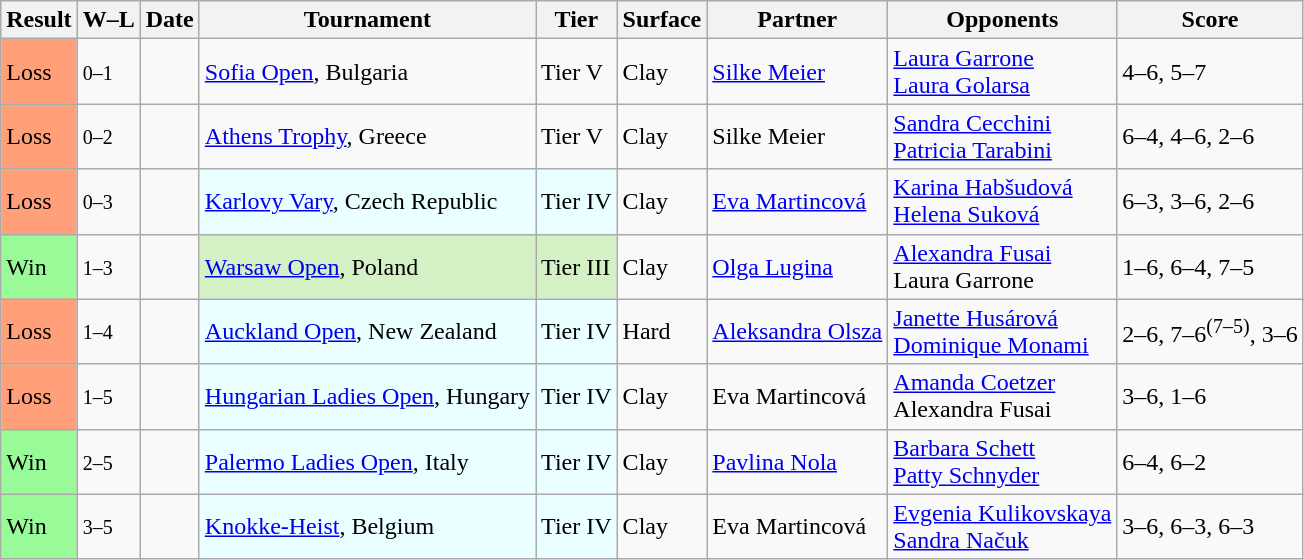<table class="sortable wikitable">
<tr>
<th>Result</th>
<th class="unsortable">W–L</th>
<th>Date</th>
<th>Tournament</th>
<th>Tier</th>
<th>Surface</th>
<th>Partner</th>
<th>Opponents</th>
<th class="unsortable">Score</th>
</tr>
<tr>
<td style="background:#ffa07a;">Loss</td>
<td><small>0–1</small></td>
<td><a href='#'></a></td>
<td><a href='#'>Sofia Open</a>, Bulgaria</td>
<td>Tier V</td>
<td>Clay</td>
<td> <a href='#'>Silke Meier</a></td>
<td> <a href='#'>Laura Garrone</a> <br>  <a href='#'>Laura Golarsa</a></td>
<td>4–6, 5–7</td>
</tr>
<tr>
<td style="background:#ffa07a;">Loss</td>
<td><small>0–2</small></td>
<td><a href='#'></a></td>
<td><a href='#'>Athens Trophy</a>, Greece</td>
<td>Tier V</td>
<td>Clay</td>
<td> Silke Meier</td>
<td> <a href='#'>Sandra Cecchini</a> <br>  <a href='#'>Patricia Tarabini</a></td>
<td>6–4, 4–6, 2–6</td>
</tr>
<tr>
<td style="background:#ffa07a;">Loss</td>
<td><small>0–3</small></td>
<td><a href='#'></a></td>
<td style="background:#eaffff;"><a href='#'>Karlovy Vary</a>, Czech Republic</td>
<td style="background:#eaffff;">Tier IV</td>
<td>Clay</td>
<td> <a href='#'>Eva Martincová</a></td>
<td> <a href='#'>Karina Habšudová</a> <br>  <a href='#'>Helena Suková</a></td>
<td>6–3, 3–6, 2–6</td>
</tr>
<tr>
<td style="background:#98fb98;">Win</td>
<td><small>1–3</small></td>
<td><a href='#'></a></td>
<td style="background:#d4f1c5;"><a href='#'>Warsaw Open</a>, Poland</td>
<td style="background:#d4f1c5;">Tier III</td>
<td>Clay</td>
<td> <a href='#'>Olga Lugina</a></td>
<td> <a href='#'>Alexandra Fusai</a> <br>  Laura Garrone</td>
<td>1–6, 6–4, 7–5</td>
</tr>
<tr>
<td style="background:#ffa07a;">Loss</td>
<td><small>1–4</small></td>
<td><a href='#'></a></td>
<td style="background:#eaffff;"><a href='#'>Auckland Open</a>, New Zealand</td>
<td style="background:#eaffff;">Tier IV</td>
<td>Hard</td>
<td> <a href='#'>Aleksandra Olsza</a></td>
<td> <a href='#'>Janette Husárová</a> <br>  <a href='#'>Dominique Monami</a></td>
<td>2–6, 7–6<sup>(7–5)</sup>, 3–6</td>
</tr>
<tr>
<td style="background:#ffa07a;">Loss</td>
<td><small>1–5</small></td>
<td><a href='#'></a></td>
<td style="background:#eaffff;"><a href='#'>Hungarian Ladies Open</a>, Hungary</td>
<td style="background:#eaffff;">Tier IV</td>
<td>Clay</td>
<td> Eva Martincová</td>
<td> <a href='#'>Amanda Coetzer</a> <br>  Alexandra Fusai</td>
<td>3–6, 1–6</td>
</tr>
<tr>
<td style="background:#98fb98;">Win</td>
<td><small>2–5</small></td>
<td><a href='#'></a></td>
<td style="background:#eaffff;"><a href='#'>Palermo Ladies Open</a>, Italy</td>
<td style="background:#eaffff;">Tier IV</td>
<td>Clay</td>
<td> <a href='#'>Pavlina Nola</a></td>
<td> <a href='#'>Barbara Schett</a> <br>  <a href='#'>Patty Schnyder</a></td>
<td>6–4, 6–2</td>
</tr>
<tr>
<td style="background:#98fb98;">Win</td>
<td><small>3–5</small></td>
<td><a href='#'></a></td>
<td style="background:#eaffff;"><a href='#'>Knokke-Heist</a>, Belgium</td>
<td style="background:#eaffff;">Tier IV</td>
<td>Clay</td>
<td> Eva Martincová</td>
<td> <a href='#'>Evgenia Kulikovskaya</a> <br>  <a href='#'>Sandra Načuk</a></td>
<td>3–6, 6–3, 6–3</td>
</tr>
</table>
